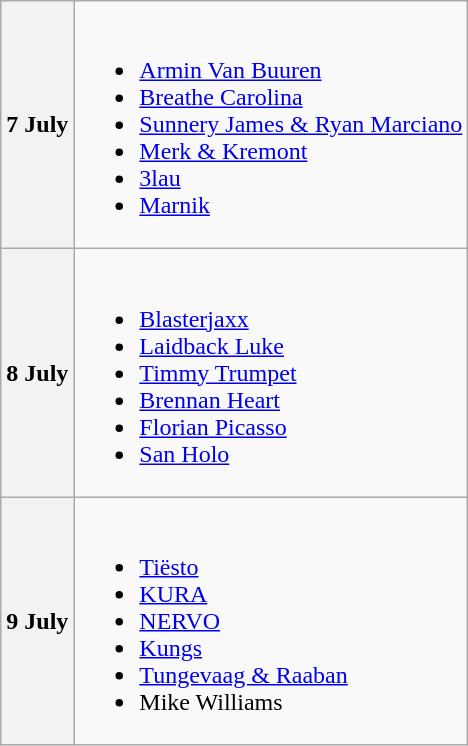<table class="wikitable">
<tr>
<th>7 July</th>
<td><br><ul><li><a href='#'>Armin Van Buuren</a></li><li><a href='#'>Breathe Carolina</a></li><li><a href='#'>Sunnery James & Ryan Marciano</a></li><li><a href='#'>Merk & Kremont</a></li><li><a href='#'>3lau</a></li><li><a href='#'>Marnik</a></li></ul></td>
</tr>
<tr>
<th>8 July</th>
<td><br><ul><li><a href='#'>Blasterjaxx</a></li><li><a href='#'>Laidback Luke</a></li><li><a href='#'>Timmy Trumpet</a></li><li><a href='#'>Brennan Heart</a></li><li><a href='#'>Florian Picasso</a></li><li><a href='#'>San Holo</a></li></ul></td>
</tr>
<tr>
<th>9 July</th>
<td><br><ul><li><a href='#'>Tiësto</a></li><li><a href='#'>KURA</a></li><li><a href='#'>NERVO</a></li><li><a href='#'>Kungs</a></li><li><a href='#'>Tungevaag & Raaban</a></li><li>Mike Williams</li></ul></td>
</tr>
</table>
